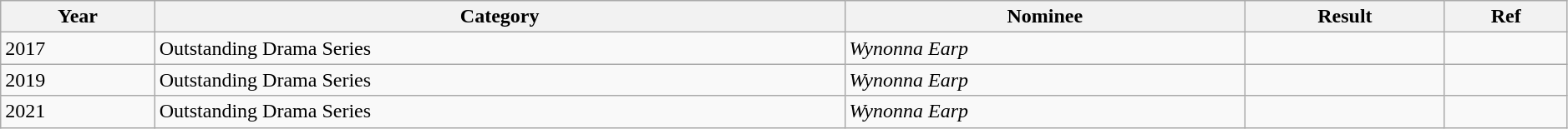<table class="wikitable" style="width:99%;">
<tr style="text-align:center;">
<th>Year</th>
<th>Category</th>
<th>Nominee</th>
<th>Result</th>
<th>Ref</th>
</tr>
<tr>
<td>2017</td>
<td>Outstanding Drama Series</td>
<td><em>Wynonna Earp</em></td>
<td></td>
<td></td>
</tr>
<tr>
<td>2019</td>
<td>Outstanding Drama Series</td>
<td><em>Wynonna Earp</em></td>
<td></td>
<td></td>
</tr>
<tr>
<td>2021</td>
<td>Outstanding Drama Series</td>
<td><em>Wynonna Earp</em></td>
<td></td>
<td></td>
</tr>
</table>
